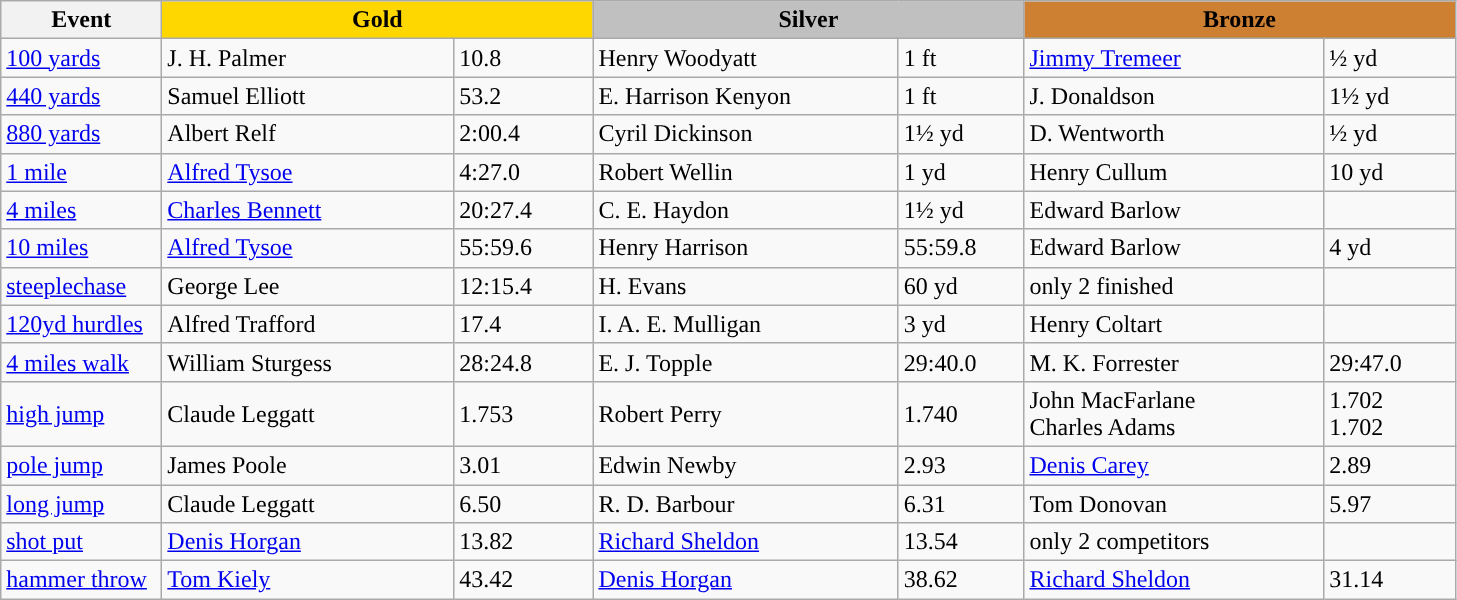<table class="wikitable" style="text-align:left">
<tr>
<th width=100>Event</th>
<th colspan="2" width="280" style="background:gold;">Gold</th>
<th colspan="2" width="280" style="background:silver;">Silver</th>
<th colspan="2" width="280" style="background:#CD7F32;">Bronze</th>
</tr>
<tr>
<td><a href='#'>100 yards</a></td>
<td>J. H. Palmer</td>
<td>10.8</td>
<td>Henry Woodyatt</td>
<td>1 ft</td>
<td><a href='#'>Jimmy Tremeer</a></td>
<td>½ yd</td>
</tr>
<tr>
<td><a href='#'>440 yards</a></td>
<td>Samuel Elliott</td>
<td>53.2</td>
<td>E. Harrison Kenyon</td>
<td>1 ft</td>
<td> J. Donaldson</td>
<td>1½ yd</td>
</tr>
<tr>
<td><a href='#'>880 yards</a></td>
<td>Albert Relf</td>
<td>2:00.4</td>
<td> Cyril Dickinson</td>
<td>1½ yd</td>
<td>D. Wentworth</td>
<td>½ yd</td>
</tr>
<tr>
<td><a href='#'>1 mile</a></td>
<td><a href='#'>Alfred Tysoe</a></td>
<td>4:27.0</td>
<td>Robert Wellin</td>
<td>1 yd</td>
<td>Henry Cullum</td>
<td>10 yd</td>
</tr>
<tr>
<td><a href='#'>4 miles</a></td>
<td><a href='#'>Charles Bennett</a></td>
<td>20:27.4</td>
<td>C. E. Haydon</td>
<td>1½ yd</td>
<td>Edward Barlow</td>
<td></td>
</tr>
<tr>
<td><a href='#'>10 miles</a></td>
<td><a href='#'>Alfred Tysoe</a></td>
<td>55:59.6</td>
<td>Henry Harrison</td>
<td>55:59.8</td>
<td>Edward Barlow</td>
<td>4 yd</td>
</tr>
<tr>
<td><a href='#'>steeplechase</a></td>
<td>George Lee</td>
<td>12:15.4</td>
<td>H. Evans</td>
<td>60 yd</td>
<td>only 2 finished</td>
<td></td>
</tr>
<tr>
<td><a href='#'>120yd hurdles</a></td>
<td>Alfred Trafford</td>
<td>17.4</td>
<td> I. A. E. Mulligan</td>
<td>3 yd</td>
<td>Henry Coltart</td>
<td></td>
</tr>
<tr>
<td><a href='#'>4 miles walk</a></td>
<td>William Sturgess</td>
<td>28:24.8</td>
<td>E. J. Topple</td>
<td>29:40.0</td>
<td>M. K. Forrester</td>
<td>29:47.0</td>
</tr>
<tr>
<td><a href='#'>high jump</a></td>
<td>Claude Leggatt</td>
<td>1.753</td>
<td>Robert Perry</td>
<td>1.740</td>
<td>  John MacFarlane<br>Charles Adams</td>
<td>1.702<br>1.702</td>
</tr>
<tr>
<td><a href='#'>pole jump</a></td>
<td>James Poole</td>
<td>3.01</td>
<td>Edwin Newby</td>
<td>2.93</td>
<td>  <a href='#'>Denis Carey</a></td>
<td>2.89</td>
</tr>
<tr>
<td><a href='#'>long jump</a></td>
<td>Claude Leggatt</td>
<td>6.50</td>
<td> R. D. Barbour</td>
<td>6.31</td>
<td> Tom Donovan</td>
<td>5.97</td>
</tr>
<tr>
<td><a href='#'>shot put</a></td>
<td> <a href='#'>Denis Horgan</a></td>
<td>13.82</td>
<td> <a href='#'>Richard Sheldon</a></td>
<td>13.54</td>
<td>only 2 competitors</td>
<td></td>
</tr>
<tr>
<td><a href='#'>hammer throw</a></td>
<td> <a href='#'>Tom Kiely</a></td>
<td>43.42</td>
<td> <a href='#'>Denis Horgan</a></td>
<td>38.62</td>
<td> <a href='#'>Richard Sheldon</a></td>
<td>31.14</td>
</tr>
</table>
